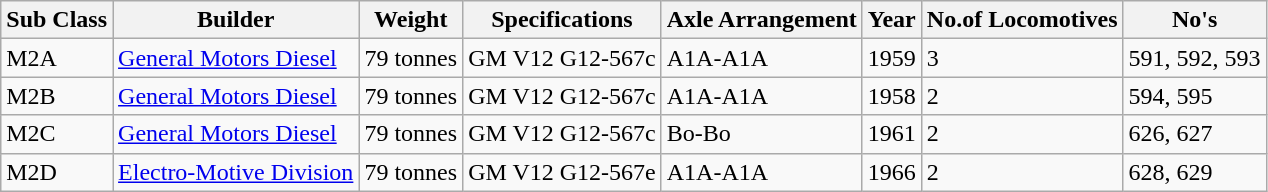<table class="wikitable">
<tr>
<th>Sub Class</th>
<th>Builder</th>
<th>Weight</th>
<th>Specifications</th>
<th>Axle Arrangement</th>
<th>Year</th>
<th>No.of Locomotives</th>
<th>No's</th>
</tr>
<tr>
<td>M2A</td>
<td><a href='#'>General Motors Diesel</a></td>
<td>79 tonnes</td>
<td>GM V12 G12-567c</td>
<td>A1A-A1A</td>
<td>1959</td>
<td>3</td>
<td>591, 592, 593</td>
</tr>
<tr>
<td>M2B</td>
<td><a href='#'>General Motors Diesel</a></td>
<td>79 tonnes</td>
<td>GM V12 G12-567c</td>
<td>A1A-A1A</td>
<td>1958</td>
<td>2</td>
<td>594, 595</td>
</tr>
<tr>
<td>M2C</td>
<td><a href='#'>General Motors Diesel</a></td>
<td>79 tonnes</td>
<td>GM V12 G12-567c</td>
<td>Bo-Bo</td>
<td>1961</td>
<td>2</td>
<td>626, 627</td>
</tr>
<tr>
<td>M2D</td>
<td><a href='#'>Electro-Motive Division</a></td>
<td>79 tonnes</td>
<td>GM V12 G12-567e</td>
<td>A1A-A1A</td>
<td>1966</td>
<td>2</td>
<td>628, 629</td>
</tr>
</table>
